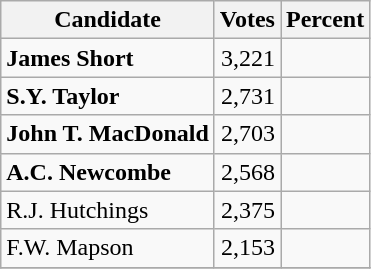<table class="wikitable">
<tr>
<th>Candidate</th>
<th>Votes</th>
<th>Percent</th>
</tr>
<tr>
<td style="font-weight:bold;">James Short</td>
<td style="text-align:right;">3,221</td>
<td style="text-align:right;"></td>
</tr>
<tr>
<td style="font-weight:bold;">S.Y. Taylor</td>
<td style="text-align:right;">2,731</td>
<td style="text-align:right;"></td>
</tr>
<tr>
<td style="font-weight:bold;">John T. MacDonald</td>
<td style="text-align:right;">2,703</td>
<td style="text-align:right;"></td>
</tr>
<tr>
<td style="font-weight:bold;">A.C. Newcombe</td>
<td style="text-align:right;">2,568</td>
<td style="text-align:right;"></td>
</tr>
<tr>
<td>R.J. Hutchings</td>
<td style="text-align:right;">2,375</td>
<td style="text-align:right;"></td>
</tr>
<tr>
<td>F.W. Mapson</td>
<td style="text-align:right;">2,153</td>
<td style="text-align:right;"></td>
</tr>
<tr>
</tr>
</table>
